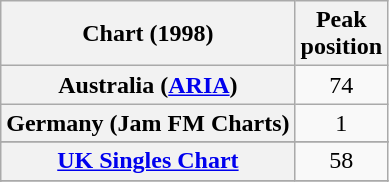<table class="wikitable sortable plainrowheaders">
<tr>
<th>Chart (1998)</th>
<th>Peak<br>position</th>
</tr>
<tr>
<th scope="row">Australia (<a href='#'>ARIA</a>)</th>
<td align="center">74</td>
</tr>
<tr>
<th scope="row">Germany (Jam FM Charts)</th>
<td align="center">1</td>
</tr>
<tr>
</tr>
<tr>
<th scope="row"><a href='#'>UK Singles Chart</a></th>
<td align="center">58</td>
</tr>
<tr>
</tr>
<tr>
</tr>
<tr>
</tr>
</table>
